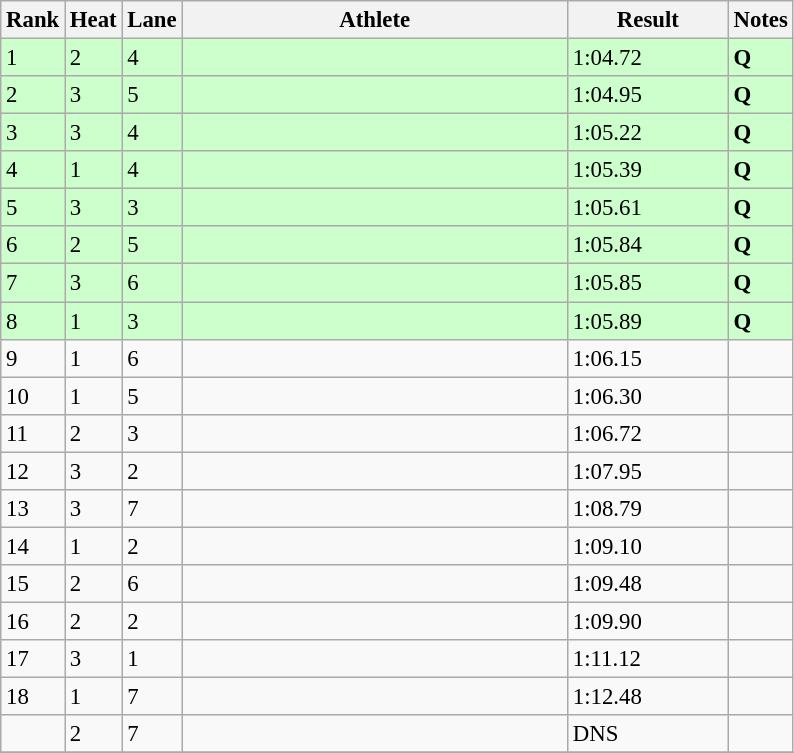<table class="wikitable" style="font-size:95%" style="width:35em;" style="text-align:center">
<tr>
<th>Rank</th>
<th>Heat</th>
<th>Lane</th>
<th width=250>Athlete</th>
<th width=100>Result</th>
<th>Notes</th>
</tr>
<tr bgcolor=ccffcc>
<td>1</td>
<td>2</td>
<td>4</td>
<td align=left></td>
<td>1:04.72</td>
<td><strong>Q</strong></td>
</tr>
<tr bgcolor=ccffcc>
<td>2</td>
<td>3</td>
<td>5</td>
<td align=left></td>
<td>1:04.95</td>
<td><strong>Q</strong></td>
</tr>
<tr bgcolor=ccffcc>
<td>3</td>
<td>3</td>
<td>4</td>
<td align=left></td>
<td>1:05.22</td>
<td><strong>Q</strong></td>
</tr>
<tr bgcolor=ccffcc>
<td>4</td>
<td>1</td>
<td>4</td>
<td align=left></td>
<td>1:05.39</td>
<td><strong>Q</strong></td>
</tr>
<tr bgcolor=ccffcc>
<td>5</td>
<td>3</td>
<td>3</td>
<td align=left></td>
<td>1:05.61</td>
<td><strong>Q</strong></td>
</tr>
<tr bgcolor=ccffcc>
<td>6</td>
<td>2</td>
<td>5</td>
<td align=left></td>
<td>1:05.84</td>
<td><strong>Q</strong></td>
</tr>
<tr bgcolor=ccffcc>
<td>7</td>
<td>3</td>
<td>6</td>
<td align=left></td>
<td>1:05.85</td>
<td><strong>Q</strong></td>
</tr>
<tr bgcolor=ccffcc>
<td>8</td>
<td>1</td>
<td>3</td>
<td align=left></td>
<td>1:05.89</td>
<td><strong>Q</strong></td>
</tr>
<tr>
<td>9</td>
<td>1</td>
<td>6</td>
<td align=left></td>
<td>1:06.15</td>
<td></td>
</tr>
<tr>
<td>10</td>
<td>1</td>
<td>5</td>
<td align=left></td>
<td>1:06.30</td>
<td></td>
</tr>
<tr>
<td>11</td>
<td>2</td>
<td>3</td>
<td align=left></td>
<td>1:06.72</td>
<td></td>
</tr>
<tr>
<td>12</td>
<td>3</td>
<td>2</td>
<td align=left></td>
<td>1:07.95</td>
<td></td>
</tr>
<tr>
<td>13</td>
<td>3</td>
<td>7</td>
<td align=left></td>
<td>1:08.79</td>
<td></td>
</tr>
<tr>
<td>14</td>
<td>1</td>
<td>2</td>
<td align=left></td>
<td>1:09.10</td>
<td></td>
</tr>
<tr>
<td>15</td>
<td>2</td>
<td>6</td>
<td align=left></td>
<td>1:09.48</td>
<td></td>
</tr>
<tr>
<td>16</td>
<td>2</td>
<td>2</td>
<td align=left></td>
<td>1:09.90</td>
<td></td>
</tr>
<tr>
<td>17</td>
<td>3</td>
<td>1</td>
<td align=left></td>
<td>1:11.12</td>
<td></td>
</tr>
<tr>
<td>18</td>
<td>1</td>
<td>7</td>
<td align=left></td>
<td>1:12.48</td>
<td></td>
</tr>
<tr>
<td></td>
<td>2</td>
<td>7</td>
<td align=left></td>
<td>DNS</td>
<td></td>
</tr>
<tr>
</tr>
</table>
